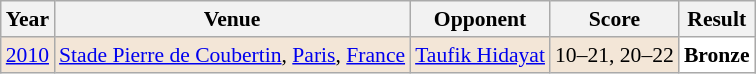<table class="sortable wikitable" style="font-size: 90%;">
<tr>
<th>Year</th>
<th>Venue</th>
<th>Opponent</th>
<th>Score</th>
<th>Result</th>
</tr>
<tr style="background:#F3E6D7">
<td align="center"><a href='#'>2010</a></td>
<td align="left"><a href='#'>Stade Pierre de Coubertin</a>, <a href='#'>Paris</a>, <a href='#'>France</a></td>
<td align="left"> <a href='#'>Taufik Hidayat</a></td>
<td align="left">10–21, 20–22</td>
<td style="text-align:left; background:white"> <strong>Bronze</strong></td>
</tr>
</table>
